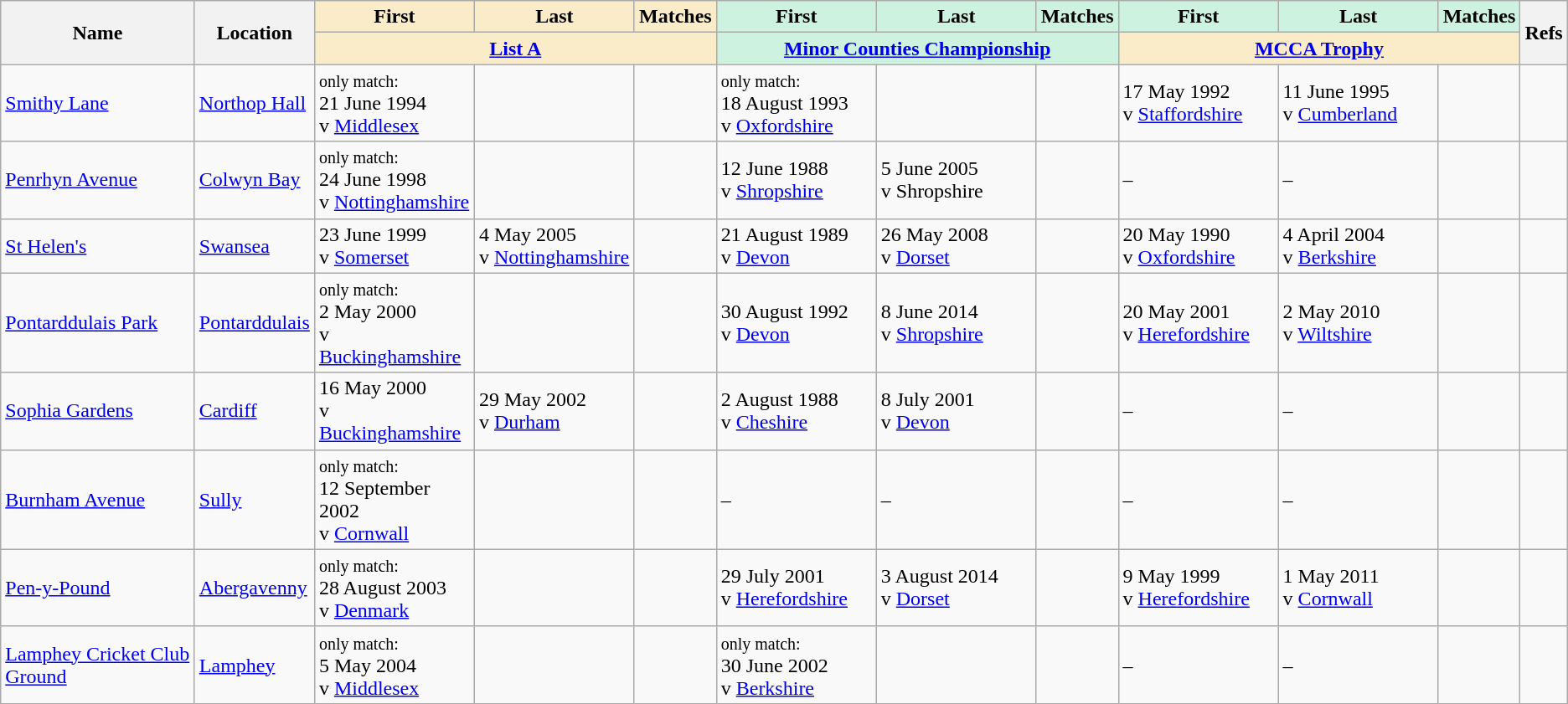<table class="wikitable sortable">
<tr>
<th rowspan="2">Name</th>
<th rowspan="2">Location</th>
<th width="120" class="unsortable" style="background:#faecc8">First</th>
<th width="120" class="unsortable" style="background:#faecc8">Last</th>
<th style="background:#faecc8">Matches</th>
<th width="120" class="unsortable" style="background:#cef2e0">First</th>
<th width="120" class="unsortable" style="background:#cef2e0">Last</th>
<th style="background:#cef2e0">Matches</th>
<th width="120" class="unsortable" style="background:#cef2e0">First</th>
<th width="120" class="unsortable" style="background:#cef2e0">Last</th>
<th style="background:#cef2e0">Matches</th>
<th rowspan="2" class="unsortable">Refs</th>
</tr>
<tr class="unsortable">
<th colspan="3" style="background:#faecc8"><a href='#'>List A</a></th>
<th colspan="3" style="background:#cef2e0"><a href='#'>Minor Counties Championship</a></th>
<th colspan="3" style="background:#faecc8"><a href='#'>MCCA Trophy</a></th>
</tr>
<tr>
<td><a href='#'>Smithy Lane</a><br></td>
<td><a href='#'>Northop Hall</a></td>
<td><small>only match:</small><br>21 June 1994<br>v <a href='#'>Middlesex</a></td>
<td> </td>
<td></td>
<td><small>only match:</small><br>18 August 1993<br>v <a href='#'>Oxfordshire</a></td>
<td> </td>
<td></td>
<td>17 May 1992<br>v <a href='#'>Staffordshire</a></td>
<td>11 June 1995<br>v <a href='#'>Cumberland</a></td>
<td></td>
<td></td>
</tr>
<tr>
<td><a href='#'>Penrhyn Avenue</a><br></td>
<td><a href='#'>Colwyn Bay</a></td>
<td><small>only match:</small><br>24 June 1998<br>v <a href='#'>Nottinghamshire</a></td>
<td> </td>
<td></td>
<td>12 June 1988<br>v <a href='#'>Shropshire</a></td>
<td>5 June 2005<br>v Shropshire</td>
<td></td>
<td>–</td>
<td>–</td>
<td></td>
<td></td>
</tr>
<tr>
<td><a href='#'>St Helen's</a><br></td>
<td><a href='#'>Swansea</a></td>
<td>23 June 1999<br>v <a href='#'>Somerset</a></td>
<td>4 May 2005<br>v <a href='#'>Nottinghamshire</a></td>
<td></td>
<td>21 August 1989<br>v <a href='#'>Devon</a></td>
<td>26 May 2008<br>v <a href='#'>Dorset</a></td>
<td></td>
<td>20 May 1990<br>v <a href='#'>Oxfordshire</a></td>
<td>4 April 2004<br>v <a href='#'>Berkshire</a></td>
<td></td>
<td></td>
</tr>
<tr>
<td><a href='#'>Pontarddulais Park</a></td>
<td><a href='#'>Pontarddulais</a></td>
<td><small>only match:</small><br>2 May 2000<br>v <a href='#'>Buckinghamshire</a></td>
<td> </td>
<td></td>
<td>30 August 1992<br>v <a href='#'>Devon</a></td>
<td>8 June 2014<br>v <a href='#'>Shropshire</a></td>
<td></td>
<td>20 May 2001<br>v <a href='#'>Herefordshire</a></td>
<td>2 May 2010<br>v <a href='#'>Wiltshire</a></td>
<td></td>
<td></td>
</tr>
<tr>
<td><a href='#'>Sophia Gardens</a><br></td>
<td><a href='#'>Cardiff</a></td>
<td>16 May 2000<br>v <a href='#'>Buckinghamshire</a></td>
<td>29 May 2002<br>v <a href='#'>Durham</a></td>
<td></td>
<td>2 August 1988<br>v <a href='#'>Cheshire</a></td>
<td>8 July 2001<br>v <a href='#'>Devon</a></td>
<td></td>
<td>–</td>
<td>–</td>
<td></td>
<td></td>
</tr>
<tr>
<td><a href='#'>Burnham Avenue</a><br></td>
<td><a href='#'>Sully</a></td>
<td><small>only match:</small><br>12 September 2002<br>v <a href='#'>Cornwall</a></td>
<td> </td>
<td></td>
<td>–</td>
<td>–</td>
<td></td>
<td>–</td>
<td>–</td>
<td></td>
<td></td>
</tr>
<tr>
<td><a href='#'>Pen-y-Pound</a></td>
<td><a href='#'>Abergavenny</a></td>
<td><small>only match:</small><br>28 August 2003<br>v <a href='#'>Denmark</a></td>
<td> </td>
<td></td>
<td>29 July 2001<br>v <a href='#'>Herefordshire</a></td>
<td>3 August 2014<br>v <a href='#'>Dorset</a></td>
<td></td>
<td>9 May 1999<br>v <a href='#'>Herefordshire</a></td>
<td>1 May 2011<br>v <a href='#'>Cornwall</a></td>
<td></td>
<td></td>
</tr>
<tr>
<td><a href='#'>Lamphey Cricket Club Ground</a></td>
<td><a href='#'>Lamphey</a></td>
<td><small>only match:</small><br>5 May 2004<br>v <a href='#'>Middlesex</a></td>
<td> </td>
<td></td>
<td><small>only match:</small><br>30 June 2002<br>v <a href='#'>Berkshire</a></td>
<td> </td>
<td></td>
<td>–</td>
<td>–</td>
<td></td>
<td></td>
</tr>
</table>
